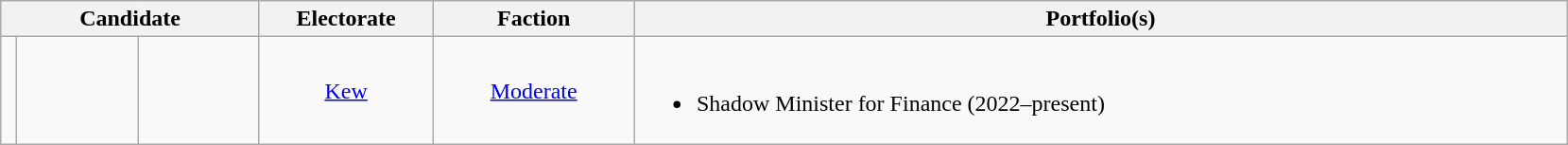<table class="wikitable" style="text-align:center">
<tr>
<th width=175px; colspan=3>Candidate</th>
<th width=115px>Electorate</th>
<th width=135px>Faction</th>
<th width=650px>Portfolio(s)</th>
</tr>
<tr>
<td width="3pt" > </td>
<td></td>
<td></td>
<td><a href='#'>Kew</a></td>
<td><a href='#'>Moderate</a></td>
<td align=left><br><ul><li>Shadow Minister for Finance (2022–present)</li></ul></td>
</tr>
</table>
